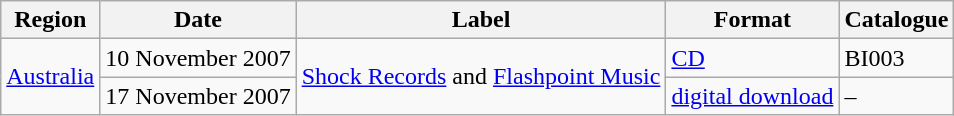<table class="wikitable">
<tr>
<th>Region</th>
<th>Date</th>
<th>Label</th>
<th>Format</th>
<th>Catalogue</th>
</tr>
<tr>
<td rowspan="2"><a href='#'>Australia</a></td>
<td>10 November 2007</td>
<td rowspan="2"><a href='#'>Shock Records</a> and <a href='#'>Flashpoint Music</a></td>
<td><a href='#'>CD</a></td>
<td>BI003</td>
</tr>
<tr>
<td>17 November 2007</td>
<td><a href='#'>digital download</a></td>
<td>–</td>
</tr>
</table>
